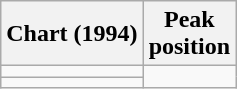<table class="wikitable sortable">
<tr>
<th align="left">Chart (1994)</th>
<th align="center">Peak<br>position</th>
</tr>
<tr>
<td></td>
</tr>
<tr>
<td></td>
</tr>
</table>
